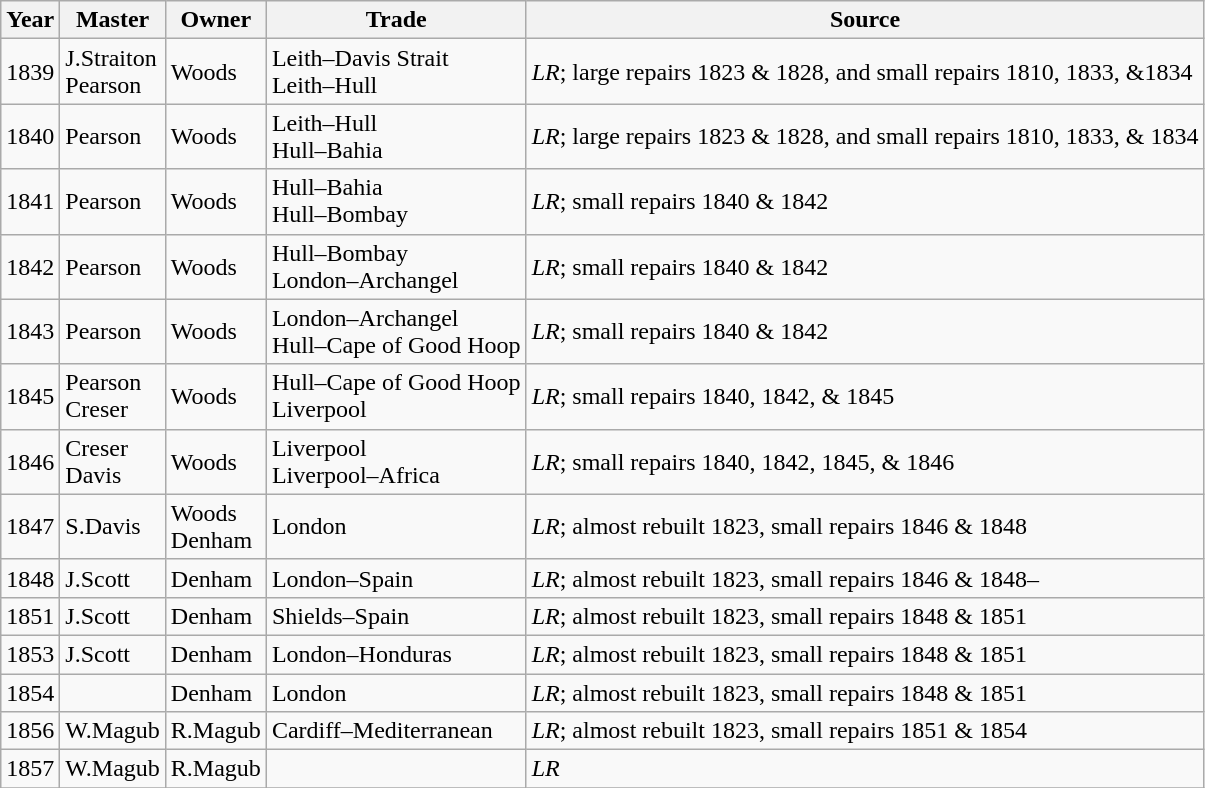<table class=" wikitable">
<tr>
<th>Year</th>
<th>Master</th>
<th>Owner</th>
<th>Trade</th>
<th>Source</th>
</tr>
<tr>
<td>1839</td>
<td>J.Straiton<br>Pearson</td>
<td>Woods</td>
<td>Leith–Davis Strait<br>Leith–Hull</td>
<td><em>LR</em>; large repairs 1823 & 1828, and small repairs 1810, 1833, &1834</td>
</tr>
<tr>
<td>1840</td>
<td>Pearson</td>
<td>Woods</td>
<td>Leith–Hull<br>Hull–Bahia</td>
<td><em>LR</em>; large repairs 1823 & 1828, and small repairs 1810, 1833, & 1834</td>
</tr>
<tr>
<td>1841</td>
<td>Pearson</td>
<td>Woods</td>
<td>Hull–Bahia<br>Hull–Bombay</td>
<td><em>LR</em>; small repairs 1840 & 1842</td>
</tr>
<tr>
<td>1842</td>
<td>Pearson</td>
<td>Woods</td>
<td>Hull–Bombay<br>London–Archangel</td>
<td><em>LR</em>; small repairs 1840 & 1842</td>
</tr>
<tr>
<td>1843</td>
<td>Pearson</td>
<td>Woods</td>
<td>London–Archangel<br>Hull–Cape of Good Hoop</td>
<td><em>LR</em>; small repairs 1840 & 1842</td>
</tr>
<tr>
<td>1845</td>
<td>Pearson<br>Creser</td>
<td>Woods</td>
<td>Hull–Cape of Good Hoop<br>Liverpool</td>
<td><em>LR</em>; small repairs 1840, 1842, & 1845</td>
</tr>
<tr>
<td>1846</td>
<td>Creser<br>Davis</td>
<td>Woods</td>
<td>Liverpool<br>Liverpool–Africa</td>
<td><em>LR</em>; small repairs 1840, 1842, 1845, & 1846</td>
</tr>
<tr>
<td>1847</td>
<td>S.Davis</td>
<td>Woods<br>Denham</td>
<td>London</td>
<td><em>LR</em>; almost rebuilt 1823, small repairs 1846 & 1848</td>
</tr>
<tr>
<td>1848</td>
<td>J.Scott</td>
<td>Denham</td>
<td>London–Spain</td>
<td><em>LR</em>; almost rebuilt 1823, small repairs 1846 & 1848–</td>
</tr>
<tr>
<td>1851</td>
<td>J.Scott</td>
<td>Denham</td>
<td>Shields–Spain</td>
<td><em>LR</em>; almost rebuilt 1823, small repairs 1848 & 1851</td>
</tr>
<tr>
<td>1853</td>
<td>J.Scott</td>
<td>Denham</td>
<td>London–Honduras</td>
<td><em>LR</em>; almost rebuilt 1823, small repairs 1848 & 1851</td>
</tr>
<tr>
<td>1854</td>
<td></td>
<td>Denham</td>
<td>London</td>
<td><em>LR</em>; almost rebuilt 1823, small repairs 1848 & 1851</td>
</tr>
<tr>
<td>1856</td>
<td>W.Magub</td>
<td>R.Magub</td>
<td>Cardiff–Mediterranean</td>
<td><em>LR</em>; almost rebuilt 1823, small repairs 1851 & 1854</td>
</tr>
<tr>
<td>1857</td>
<td>W.Magub</td>
<td>R.Magub</td>
<td></td>
<td><em>LR</em></td>
</tr>
<tr>
</tr>
</table>
